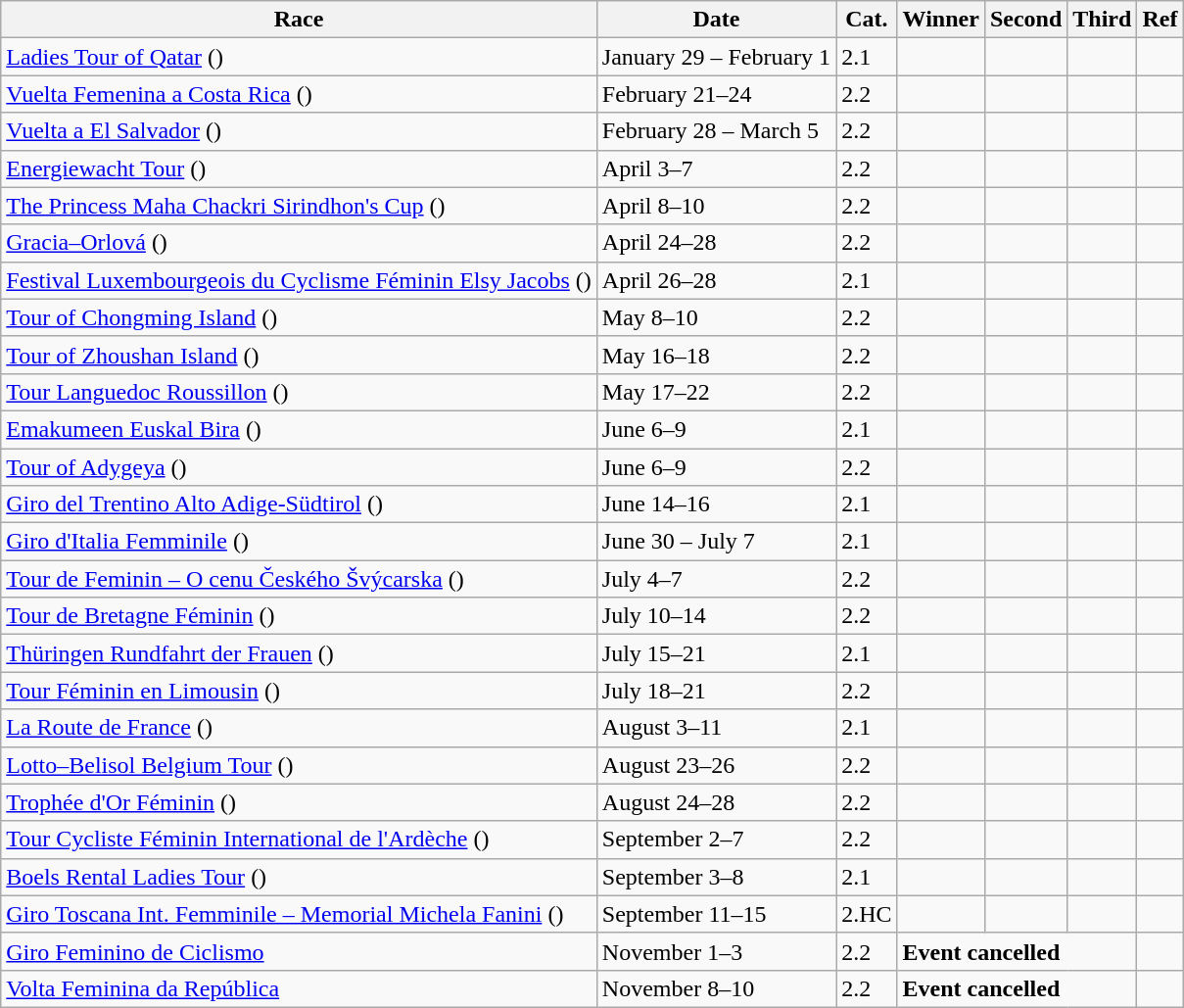<table class="wikitable">
<tr>
<th>Race</th>
<th>Date</th>
<th>Cat.</th>
<th>Winner</th>
<th>Second</th>
<th>Third</th>
<th>Ref</th>
</tr>
<tr>
<td> <a href='#'>Ladies Tour of Qatar</a> ()</td>
<td>January 29 – February 1</td>
<td>2.1</td>
<td></td>
<td></td>
<td></td>
<td align=center></td>
</tr>
<tr>
<td> <a href='#'>Vuelta Femenina a Costa Rica</a> ()</td>
<td>February 21–24</td>
<td>2.2</td>
<td></td>
<td></td>
<td></td>
<td align=center></td>
</tr>
<tr>
<td> <a href='#'>Vuelta a El Salvador</a> ()</td>
<td>February 28 – March 5</td>
<td>2.2</td>
<td></td>
<td></td>
<td></td>
<td align=center></td>
</tr>
<tr>
<td> <a href='#'>Energiewacht Tour</a> ()</td>
<td>April 3–7</td>
<td>2.2</td>
<td></td>
<td></td>
<td></td>
<td align=center></td>
</tr>
<tr>
<td> <a href='#'>The Princess Maha Chackri Sirindhon's Cup</a> ()</td>
<td>April 8–10</td>
<td>2.2</td>
<td></td>
<td></td>
<td></td>
<td align=center></td>
</tr>
<tr>
<td> <a href='#'>Gracia–Orlová</a> ()</td>
<td>April 24–28</td>
<td>2.2</td>
<td></td>
<td></td>
<td></td>
<td align=center></td>
</tr>
<tr>
<td> <a href='#'>Festival Luxembourgeois du Cyclisme Féminin Elsy Jacobs</a> ()</td>
<td>April 26–28</td>
<td>2.1</td>
<td></td>
<td></td>
<td></td>
<td align=center></td>
</tr>
<tr>
<td> <a href='#'>Tour of Chongming Island</a> ()</td>
<td>May 8–10</td>
<td>2.2</td>
<td></td>
<td></td>
<td></td>
<td align=center></td>
</tr>
<tr>
<td> <a href='#'>Tour of Zhoushan Island</a> ()</td>
<td>May 16–18</td>
<td>2.2</td>
<td></td>
<td></td>
<td></td>
<td align=center></td>
</tr>
<tr>
<td> <a href='#'>Tour Languedoc Roussillon</a> ()</td>
<td>May 17–22</td>
<td>2.2</td>
<td></td>
<td></td>
<td></td>
<td align=center></td>
</tr>
<tr>
<td> <a href='#'>Emakumeen Euskal Bira</a> ()</td>
<td>June 6–9</td>
<td>2.1</td>
<td></td>
<td></td>
<td></td>
<td align=center></td>
</tr>
<tr>
<td> <a href='#'>Tour of Adygeya</a> ()</td>
<td>June 6–9</td>
<td>2.2</td>
<td></td>
<td></td>
<td></td>
<td align=center></td>
</tr>
<tr>
<td> <a href='#'>Giro del Trentino Alto Adige-Südtirol</a> ()</td>
<td>June 14–16</td>
<td>2.1</td>
<td></td>
<td></td>
<td></td>
<td align=center></td>
</tr>
<tr>
<td> <a href='#'>Giro d'Italia Femminile</a> ()</td>
<td>June 30 –  July 7</td>
<td>2.1</td>
<td></td>
<td></td>
<td></td>
<td align=center></td>
</tr>
<tr>
<td> <a href='#'>Tour de Feminin – O cenu Českého Švýcarska</a> ()</td>
<td>July 4–7</td>
<td>2.2</td>
<td></td>
<td></td>
<td></td>
<td align=center></td>
</tr>
<tr>
<td> <a href='#'>Tour de Bretagne Féminin</a> ()</td>
<td>July 10–14</td>
<td>2.2</td>
<td></td>
<td></td>
<td></td>
<td align=center></td>
</tr>
<tr>
<td> <a href='#'>Thüringen Rundfahrt der Frauen</a> ()</td>
<td>July 15–21</td>
<td>2.1</td>
<td></td>
<td></td>
<td></td>
<td align=center></td>
</tr>
<tr>
<td> <a href='#'>Tour Féminin en Limousin</a> ()</td>
<td>July 18–21</td>
<td>2.2</td>
<td></td>
<td></td>
<td></td>
<td align=center></td>
</tr>
<tr>
<td> <a href='#'>La Route de France</a> ()</td>
<td>August 3–11</td>
<td>2.1</td>
<td></td>
<td></td>
<td></td>
<td align=center></td>
</tr>
<tr>
<td> <a href='#'>Lotto–Belisol Belgium Tour</a> ()</td>
<td>August 23–26</td>
<td>2.2</td>
<td></td>
<td></td>
<td></td>
<td align=center></td>
</tr>
<tr>
<td> <a href='#'>Trophée d'Or Féminin</a> ()</td>
<td>August 24–28</td>
<td>2.2</td>
<td></td>
<td></td>
<td></td>
<td align=center></td>
</tr>
<tr>
<td> <a href='#'>Tour Cycliste Féminin International de l'Ardèche</a> ()</td>
<td>September 2–7</td>
<td>2.2</td>
<td></td>
<td></td>
<td></td>
<td align=center></td>
</tr>
<tr>
<td> <a href='#'>Boels Rental Ladies Tour</a> ()</td>
<td>September 3–8</td>
<td>2.1</td>
<td></td>
<td></td>
<td></td>
<td align=center></td>
</tr>
<tr>
<td> <a href='#'>Giro Toscana Int. Femminile – Memorial Michela Fanini</a> ()</td>
<td>September 11–15</td>
<td>2.HC</td>
<td></td>
<td></td>
<td></td>
<td align=center></td>
</tr>
<tr>
<td> <a href='#'>Giro Feminino de Ciclismo</a></td>
<td>November 1–3</td>
<td>2.2</td>
<td colspan=3><strong>Event cancelled</strong></td>
<td align=center></td>
</tr>
<tr>
<td> <a href='#'>Volta Feminina da República</a></td>
<td>November 8–10</td>
<td>2.2</td>
<td colspan=3><strong>Event cancelled</strong></td>
<td align=center></td>
</tr>
</table>
